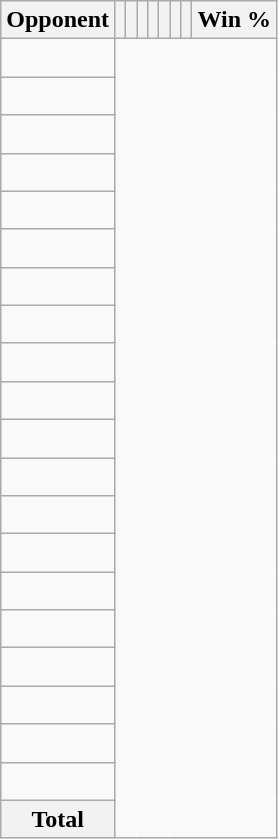<table class="wikitable sortable collapsible collapsed" style="text-align: center;">
<tr>
<th>Opponent</th>
<th></th>
<th></th>
<th></th>
<th></th>
<th></th>
<th></th>
<th></th>
<th>Win %</th>
</tr>
<tr>
<td align="left"><br></td>
</tr>
<tr>
<td align="left"><br></td>
</tr>
<tr>
<td align="left"><br></td>
</tr>
<tr>
<td align="left"><br></td>
</tr>
<tr>
<td align="left"><br></td>
</tr>
<tr>
<td align="left"><br></td>
</tr>
<tr>
<td align="left"><br></td>
</tr>
<tr>
<td align="left"><br></td>
</tr>
<tr>
<td align="left"><br></td>
</tr>
<tr>
<td align="left"><br></td>
</tr>
<tr>
<td align="left"><br></td>
</tr>
<tr>
<td align="left"><br></td>
</tr>
<tr>
<td align="left"><br></td>
</tr>
<tr>
<td align="left"><br></td>
</tr>
<tr>
<td align="left"><br></td>
</tr>
<tr>
<td align="left"><br></td>
</tr>
<tr>
<td align="left"><br></td>
</tr>
<tr>
<td align="left"><br></td>
</tr>
<tr>
<td align="left"><br></td>
</tr>
<tr>
<td align="left"><br></td>
</tr>
<tr class="sortbottom">
<th>Total<br></th>
</tr>
</table>
